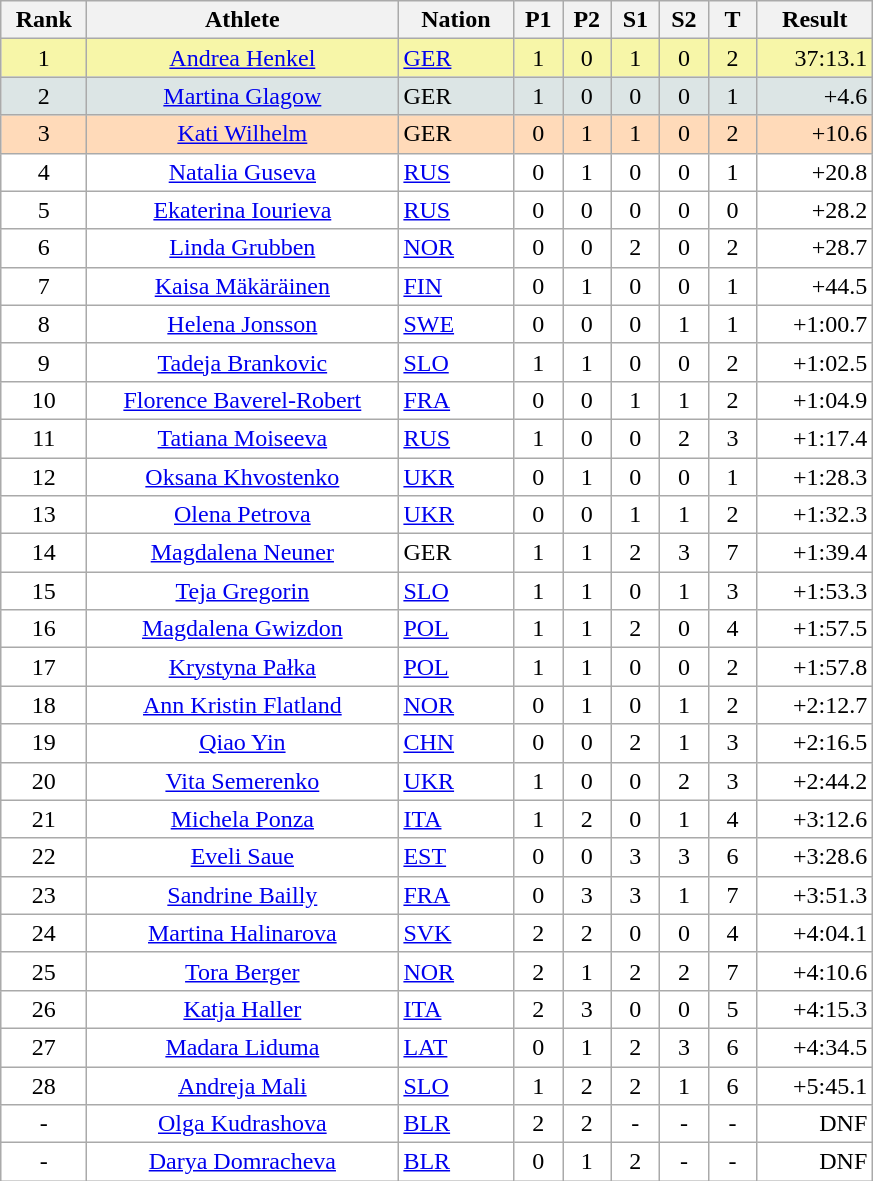<table class=wikitable>
<tr>
<th width=50>Rank</th>
<th width=200>Athlete</th>
<th width=70>Nation</th>
<th width=25>P1</th>
<th width=25>P2</th>
<th width=25>S1</th>
<th width=25>S2</th>
<th width=25>T</th>
<th width=70>Result</th>
</tr>
<tr bgcolor="#F7F6A8">
<td align="center">1</td>
<td align="center"><a href='#'>Andrea Henkel</a></td>
<td> <a href='#'>GER</a></td>
<td align="center">1</td>
<td align="center">0</td>
<td align="center">1</td>
<td align="center">0</td>
<td align="center">2</td>
<td align="right">37:13.1</td>
</tr>
<tr bgcolor="#DCE5E5">
<td align="center">2</td>
<td align="center"><a href='#'>Martina Glagow</a></td>
<td> GER</td>
<td align="center">1</td>
<td align="center">0</td>
<td align="center">0</td>
<td align="center">0</td>
<td align="center">1</td>
<td align="right">+4.6</td>
</tr>
<tr bgcolor="#FFDAB9">
<td align="center">3</td>
<td align="center"><a href='#'>Kati Wilhelm</a></td>
<td> GER</td>
<td align="center">0</td>
<td align="center">1</td>
<td align="center">1</td>
<td align="center">0</td>
<td align="center">2</td>
<td align="right">+10.6</td>
</tr>
<tr bgcolor="#FFFFFF">
<td align="center">4</td>
<td align="center"><a href='#'>Natalia Guseva</a></td>
<td> <a href='#'>RUS</a></td>
<td align="center">0</td>
<td align="center">1</td>
<td align="center">0</td>
<td align="center">0</td>
<td align="center">1</td>
<td align="right">+20.8</td>
</tr>
<tr bgcolor="#FFFFFF">
<td align="center">5</td>
<td align="center"><a href='#'>Ekaterina Iourieva</a></td>
<td> <a href='#'>RUS</a></td>
<td align="center">0</td>
<td align="center">0</td>
<td align="center">0</td>
<td align="center">0</td>
<td align="center">0</td>
<td align="right">+28.2</td>
</tr>
<tr bgcolor="#FFFFFF">
<td align="center">6</td>
<td align="center"><a href='#'>Linda Grubben</a></td>
<td> <a href='#'>NOR</a></td>
<td align="center">0</td>
<td align="center">0</td>
<td align="center">2</td>
<td align="center">0</td>
<td align="center">2</td>
<td align="right">+28.7</td>
</tr>
<tr bgcolor="#FFFFFF">
<td align="center">7</td>
<td align="center"><a href='#'>Kaisa Mäkäräinen</a></td>
<td> <a href='#'>FIN</a></td>
<td align="center">0</td>
<td align="center">1</td>
<td align="center">0</td>
<td align="center">0</td>
<td align="center">1</td>
<td align="right">+44.5</td>
</tr>
<tr bgcolor="#FFFFFF">
<td align="center">8</td>
<td align="center"><a href='#'>Helena Jonsson</a></td>
<td> <a href='#'>SWE</a></td>
<td align="center">0</td>
<td align="center">0</td>
<td align="center">0</td>
<td align="center">1</td>
<td align="center">1</td>
<td align="right">+1:00.7</td>
</tr>
<tr bgcolor="#FFFFFF">
<td align="center">9</td>
<td align="center"><a href='#'>Tadeja Brankovic</a></td>
<td> <a href='#'>SLO</a></td>
<td align="center">1</td>
<td align="center">1</td>
<td align="center">0</td>
<td align="center">0</td>
<td align="center">2</td>
<td align="right">+1:02.5</td>
</tr>
<tr bgcolor="#FFFFFF">
<td align="center">10</td>
<td align="center"><a href='#'>Florence Baverel-Robert</a></td>
<td> <a href='#'>FRA</a></td>
<td align="center">0</td>
<td align="center">0</td>
<td align="center">1</td>
<td align="center">1</td>
<td align="center">2</td>
<td align="right">+1:04.9</td>
</tr>
<tr bgcolor="#FFFFFF">
<td align="center">11</td>
<td align="center"><a href='#'>Tatiana Moiseeva</a></td>
<td> <a href='#'>RUS</a></td>
<td align="center">1</td>
<td align="center">0</td>
<td align="center">0</td>
<td align="center">2</td>
<td align="center">3</td>
<td align="right">+1:17.4</td>
</tr>
<tr bgcolor="#FFFFFF">
<td align="center">12</td>
<td align="center"><a href='#'>Oksana Khvostenko</a></td>
<td> <a href='#'>UKR</a></td>
<td align="center">0</td>
<td align="center">1</td>
<td align="center">0</td>
<td align="center">0</td>
<td align="center">1</td>
<td align="right">+1:28.3</td>
</tr>
<tr bgcolor="#FFFFFF">
<td align="center">13</td>
<td align="center"><a href='#'>Olena Petrova</a></td>
<td> <a href='#'>UKR</a></td>
<td align="center">0</td>
<td align="center">0</td>
<td align="center">1</td>
<td align="center">1</td>
<td align="center">2</td>
<td align="right">+1:32.3</td>
</tr>
<tr bgcolor="#FFFFFF">
<td align="center">14</td>
<td align="center"><a href='#'>Magdalena Neuner</a></td>
<td> GER</td>
<td align="center">1</td>
<td align="center">1</td>
<td align="center">2</td>
<td align="center">3</td>
<td align="center">7</td>
<td align="right">+1:39.4</td>
</tr>
<tr bgcolor="#FFFFFF">
<td align="center">15</td>
<td align="center"><a href='#'>Teja Gregorin</a></td>
<td> <a href='#'>SLO</a></td>
<td align="center">1</td>
<td align="center">1</td>
<td align="center">0</td>
<td align="center">1</td>
<td align="center">3</td>
<td align="right">+1:53.3</td>
</tr>
<tr bgcolor="#FFFFFF">
<td align="center">16</td>
<td align="center"><a href='#'>Magdalena Gwizdon</a></td>
<td> <a href='#'>POL</a></td>
<td align="center">1</td>
<td align="center">1</td>
<td align="center">2</td>
<td align="center">0</td>
<td align="center">4</td>
<td align="right">+1:57.5</td>
</tr>
<tr bgcolor="#FFFFFF">
<td align="center">17</td>
<td align="center"><a href='#'>Krystyna Pałka</a></td>
<td> <a href='#'>POL</a></td>
<td align="center">1</td>
<td align="center">1</td>
<td align="center">0</td>
<td align="center">0</td>
<td align="center">2</td>
<td align="right">+1:57.8</td>
</tr>
<tr bgcolor="#FFFFFF">
<td align="center">18</td>
<td align="center"><a href='#'>Ann Kristin Flatland</a></td>
<td> <a href='#'>NOR</a></td>
<td align="center">0</td>
<td align="center">1</td>
<td align="center">0</td>
<td align="center">1</td>
<td align="center">2</td>
<td align="right">+2:12.7</td>
</tr>
<tr bgcolor="#FFFFFF">
<td align="center">19</td>
<td align="center"><a href='#'>Qiao Yin</a></td>
<td> <a href='#'>CHN</a></td>
<td align="center">0</td>
<td align="center">0</td>
<td align="center">2</td>
<td align="center">1</td>
<td align="center">3</td>
<td align="right">+2:16.5</td>
</tr>
<tr bgcolor="#FFFFFF">
<td align="center">20</td>
<td align="center"><a href='#'>Vita Semerenko</a></td>
<td> <a href='#'>UKR</a></td>
<td align="center">1</td>
<td align="center">0</td>
<td align="center">0</td>
<td align="center">2</td>
<td align="center">3</td>
<td align="right">+2:44.2</td>
</tr>
<tr bgcolor="#FFFFFF">
<td align="center">21</td>
<td align="center"><a href='#'>Michela Ponza</a></td>
<td> <a href='#'>ITA</a></td>
<td align="center">1</td>
<td align="center">2</td>
<td align="center">0</td>
<td align="center">1</td>
<td align="center">4</td>
<td align="right">+3:12.6</td>
</tr>
<tr bgcolor="#FFFFFF">
<td align="center">22</td>
<td align="center"><a href='#'>Eveli Saue</a></td>
<td> <a href='#'>EST</a></td>
<td align="center">0</td>
<td align="center">0</td>
<td align="center">3</td>
<td align="center">3</td>
<td align="center">6</td>
<td align="right">+3:28.6</td>
</tr>
<tr bgcolor="#FFFFFF">
<td align="center">23</td>
<td align="center"><a href='#'>Sandrine Bailly</a></td>
<td> <a href='#'>FRA</a></td>
<td align="center">0</td>
<td align="center">3</td>
<td align="center">3</td>
<td align="center">1</td>
<td align="center">7</td>
<td align="right">+3:51.3</td>
</tr>
<tr bgcolor="#FFFFFF">
<td align="center">24</td>
<td align="center"><a href='#'>Martina Halinarova</a></td>
<td> <a href='#'>SVK</a></td>
<td align="center">2</td>
<td align="center">2</td>
<td align="center">0</td>
<td align="center">0</td>
<td align="center">4</td>
<td align="right">+4:04.1</td>
</tr>
<tr bgcolor="#FFFFFF">
<td align="center">25</td>
<td align="center"><a href='#'>Tora Berger</a></td>
<td> <a href='#'>NOR</a></td>
<td align="center">2</td>
<td align="center">1</td>
<td align="center">2</td>
<td align="center">2</td>
<td align="center">7</td>
<td align="right">+4:10.6</td>
</tr>
<tr bgcolor="#FFFFFF">
<td align="center">26</td>
<td align="center"><a href='#'>Katja Haller</a></td>
<td> <a href='#'>ITA</a></td>
<td align="center">2</td>
<td align="center">3</td>
<td align="center">0</td>
<td align="center">0</td>
<td align="center">5</td>
<td align="right">+4:15.3</td>
</tr>
<tr bgcolor="#FFFFFF">
<td align="center">27</td>
<td align="center"><a href='#'>Madara Liduma</a></td>
<td> <a href='#'>LAT</a></td>
<td align="center">0</td>
<td align="center">1</td>
<td align="center">2</td>
<td align="center">3</td>
<td align="center">6</td>
<td align="right">+4:34.5</td>
</tr>
<tr bgcolor="#FFFFFF">
<td align="center">28</td>
<td align="center"><a href='#'>Andreja Mali</a></td>
<td> <a href='#'>SLO</a></td>
<td align="center">1</td>
<td align="center">2</td>
<td align="center">2</td>
<td align="center">1</td>
<td align="center">6</td>
<td align="right">+5:45.1</td>
</tr>
<tr bgcolor="#FFFFFF">
<td align="center">-</td>
<td align="center"><a href='#'>Olga Kudrashova</a></td>
<td> <a href='#'>BLR</a></td>
<td align="center">2</td>
<td align="center">2</td>
<td align="center">-</td>
<td align="center">-</td>
<td align="center">-</td>
<td align="right">DNF</td>
</tr>
<tr bgcolor="#FFFFFF">
<td align="center">-</td>
<td align="center"><a href='#'>Darya Domracheva</a></td>
<td> <a href='#'>BLR</a></td>
<td align="center">0</td>
<td align="center">1</td>
<td align="center">2</td>
<td align="center">-</td>
<td align="center">-</td>
<td align="right">DNF</td>
</tr>
</table>
